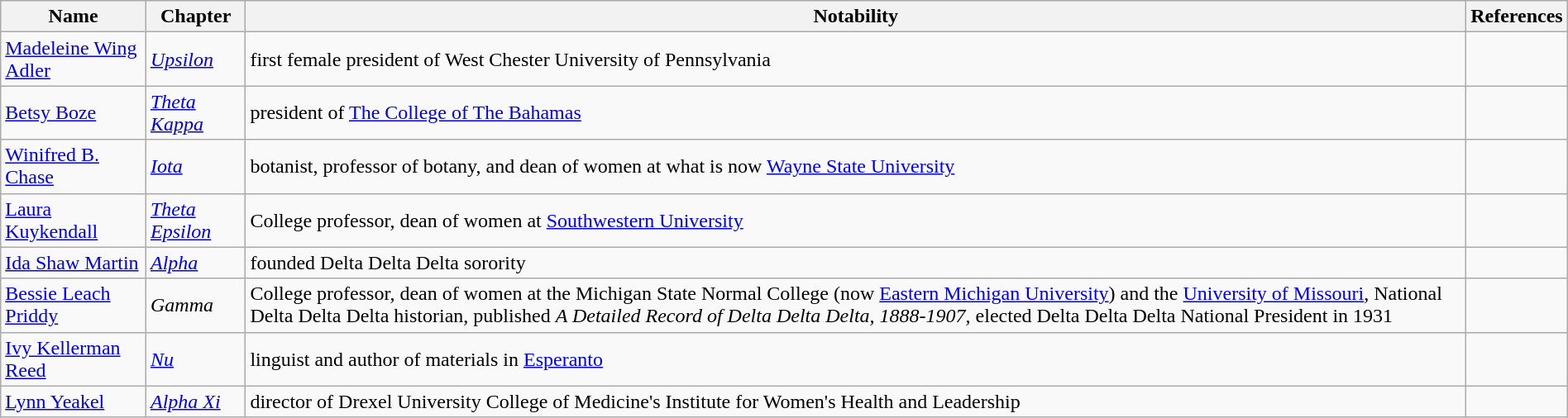<table class="wikitable sortable" style="width:100%;">
<tr>
<th>Name</th>
<th>Chapter</th>
<th>Notability</th>
<th>References</th>
</tr>
<tr>
<td><a href='#'>Madeleine Wing Adler</a></td>
<td><a href='#'><em>Upsilon</em></a></td>
<td>first female president of West Chester University of Pennsylvania</td>
<td></td>
</tr>
<tr>
<td><a href='#'>Betsy Boze</a></td>
<td><a href='#'><em>Theta Kappa</em></a></td>
<td>president of <a href='#'>The College of The Bahamas</a></td>
<td></td>
</tr>
<tr>
<td><a href='#'>Winifred B. Chase</a></td>
<td><a href='#'><em>Iota</em></a></td>
<td>botanist, professor of botany, and dean of women at what is now <a href='#'>Wayne State University</a></td>
<td></td>
</tr>
<tr>
<td><a href='#'>Laura Kuykendall</a></td>
<td><a href='#'><em>Theta Epsilon</em></a></td>
<td>College professor, dean of women at <a href='#'>Southwestern University</a></td>
<td></td>
</tr>
<tr>
<td><a href='#'>Ida Shaw Martin</a></td>
<td><a href='#'><em>Alpha</em></a></td>
<td>founded Delta Delta Delta sorority</td>
<td></td>
</tr>
<tr>
<td><a href='#'>Bessie Leach Priddy</a></td>
<td><em>Gamma</em></td>
<td>College professor, dean of women at the Michigan State Normal College (now <a href='#'>Eastern Michigan University</a>) and the <a href='#'>University of Missouri</a>, National Delta Delta Delta historian, published <em>A Detailed Record of Delta Delta Delta, 1888-1907</em>, elected Delta Delta Delta National President in 1931</td>
<td></td>
</tr>
<tr>
<td><a href='#'>Ivy Kellerman Reed</a></td>
<td><a href='#'><em>Nu</em></a></td>
<td>linguist and author of materials in <a href='#'>Esperanto</a></td>
<td></td>
</tr>
<tr>
<td><a href='#'>Lynn Yeakel</a></td>
<td><a href='#'><em>Alpha Xi</em></a></td>
<td>director of Drexel University College of Medicine's Institute for Women's Health and Leadership</td>
<td></td>
</tr>
</table>
